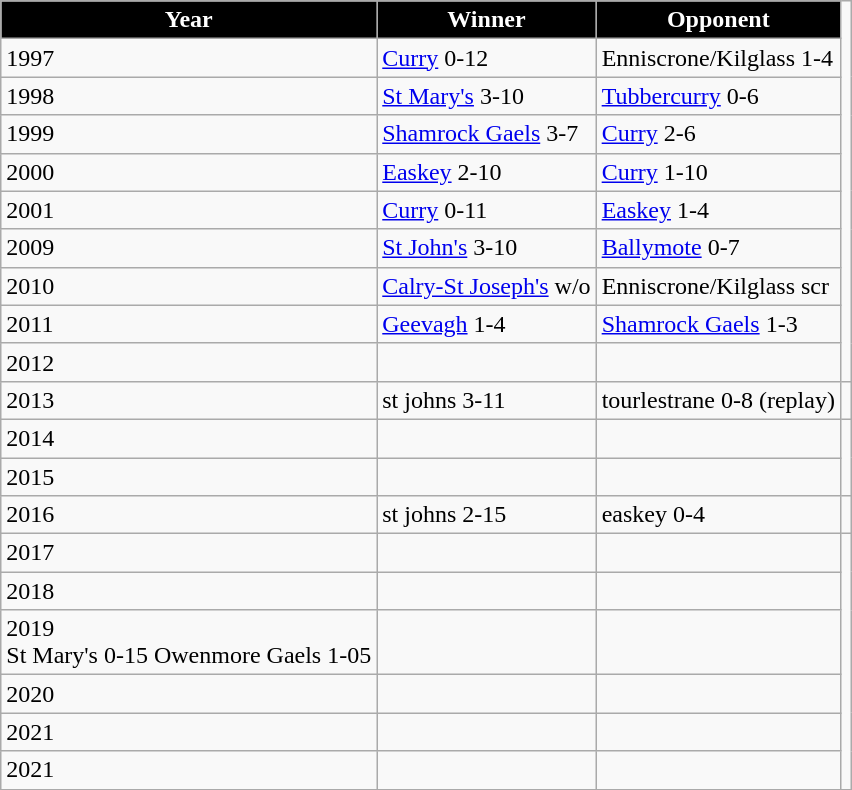<table class="wikitable">
<tr>
<th style="background:black;color:white">Year</th>
<th style="background:black;color:white">Winner</th>
<th style="background:black;color:white">Opponent</th>
</tr>
<tr>
<td>1997</td>
<td><a href='#'>Curry</a> 0-12</td>
<td>Enniscrone/Kilglass 1-4</td>
</tr>
<tr>
<td>1998</td>
<td><a href='#'>St Mary's</a> 3-10</td>
<td><a href='#'>Tubbercurry</a> 0-6</td>
</tr>
<tr>
<td>1999</td>
<td><a href='#'>Shamrock Gaels</a> 3-7</td>
<td><a href='#'>Curry</a> 2-6</td>
</tr>
<tr>
<td>2000</td>
<td><a href='#'>Easkey</a> 2-10</td>
<td><a href='#'>Curry</a> 1-10</td>
</tr>
<tr>
<td>2001</td>
<td><a href='#'>Curry</a> 0-11</td>
<td><a href='#'>Easkey</a> 1-4</td>
</tr>
<tr>
<td>2009</td>
<td><a href='#'>St John's</a> 3-10</td>
<td><a href='#'>Ballymote</a> 0-7</td>
</tr>
<tr>
<td>2010</td>
<td><a href='#'>Calry-St Joseph's</a> w/o</td>
<td>Enniscrone/Kilglass scr</td>
</tr>
<tr>
<td>2011</td>
<td><a href='#'>Geevagh</a> 1-4</td>
<td><a href='#'>Shamrock Gaels</a> 1-3</td>
</tr>
<tr>
<td>2012</td>
<td></td>
<td></td>
</tr>
<tr>
<td>2013</td>
<td>st johns 3-11</td>
<td>tourlestrane 0-8 (replay)</td>
<td></td>
</tr>
<tr>
<td>2014</td>
<td></td>
<td></td>
</tr>
<tr>
<td>2015</td>
<td></td>
<td></td>
</tr>
<tr>
<td>2016</td>
<td>st johns 2-15</td>
<td>easkey 0-4</td>
<td></td>
</tr>
<tr>
<td>2017</td>
<td></td>
<td></td>
</tr>
<tr>
<td>2018</td>
<td></td>
<td></td>
</tr>
<tr>
<td>2019<br>St Mary's 0-15 Owenmore Gaels 1-05</td>
<td></td>
<td></td>
</tr>
<tr>
<td>2020</td>
<td></td>
<td></td>
</tr>
<tr>
<td>2021</td>
<td></td>
<td></td>
</tr>
<tr>
<td>2021</td>
<td></td>
<td></td>
</tr>
<tr>
</tr>
</table>
